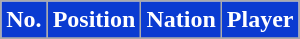<table class="wikitable sortable">
<tr>
<th style="background:#0A3BD1; color:#fff;" scope="col">No.</th>
<th style="background:#0A3BD1; color:#fff;" scope="col">Position</th>
<th style="background:#0A3BD1; color:#fff;" scope="col">Nation</th>
<th style="background:#0A3BD1; color:#fff;" scope="col">Player</th>
</tr>
<tr>
</tr>
</table>
